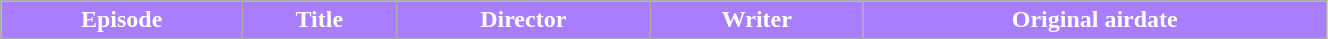<table class="wikitable plainrowheaders" style="width:70%;">
<tr style="color:#fff;">
<th style="background:#A97DFF;">Episode</th>
<th style="background:#A97DFF;">Title</th>
<th style="background:#A97DFF;">Director</th>
<th style="background:#A97DFF;">Writer</th>
<th style="background:#A97DFF;">Original airdate<br>
</th>
</tr>
</table>
